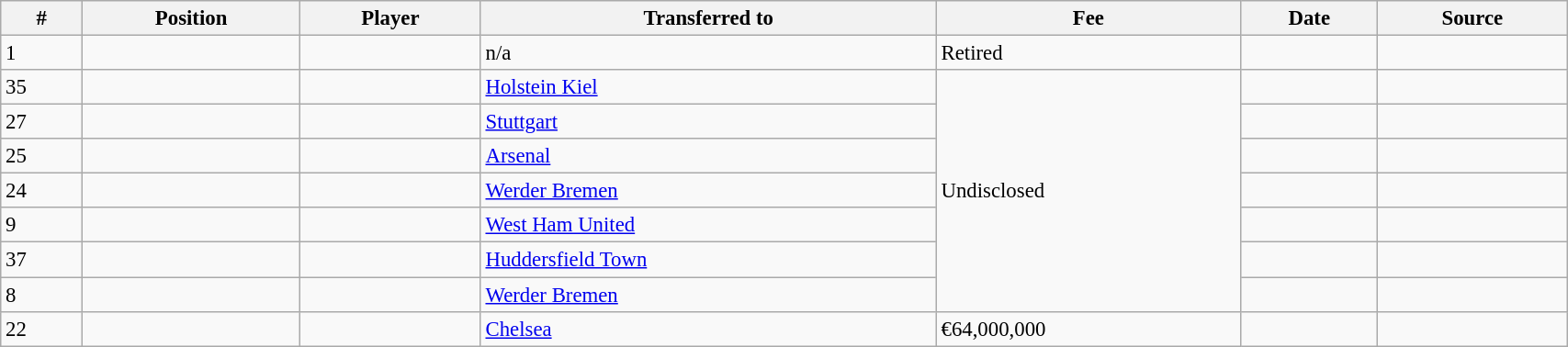<table class="wikitable sortable" style="width:90%; text-align:center; font-size:95%; text-align:left;">
<tr>
<th>#</th>
<th>Position</th>
<th>Player</th>
<th>Transferred to</th>
<th>Fee</th>
<th>Date</th>
<th>Source</th>
</tr>
<tr>
<td>1</td>
<td></td>
<td></td>
<td>n/a</td>
<td>Retired</td>
<td></td>
<td></td>
</tr>
<tr>
<td>35</td>
<td></td>
<td></td>
<td> <a href='#'>Holstein Kiel</a></td>
<td rowspan=7>Undisclosed</td>
<td></td>
<td></td>
</tr>
<tr>
<td>27</td>
<td></td>
<td></td>
<td> <a href='#'>Stuttgart</a></td>
<td></td>
<td></td>
</tr>
<tr>
<td>25</td>
<td></td>
<td></td>
<td> <a href='#'>Arsenal</a></td>
<td></td>
<td></td>
</tr>
<tr>
<td>24</td>
<td></td>
<td></td>
<td> <a href='#'>Werder Bremen</a></td>
<td></td>
<td></td>
</tr>
<tr>
<td>9</td>
<td></td>
<td></td>
<td> <a href='#'>West Ham United</a></td>
<td></td>
<td></td>
</tr>
<tr>
<td>37</td>
<td></td>
<td></td>
<td> <a href='#'>Huddersfield Town</a></td>
<td></td>
<td></td>
</tr>
<tr>
<td>8</td>
<td></td>
<td></td>
<td> <a href='#'>Werder Bremen</a></td>
<td></td>
<td></td>
</tr>
<tr>
<td>22</td>
<td></td>
<td></td>
<td> <a href='#'>Chelsea</a></td>
<td>€64,000,000</td>
<td></td>
<td></td>
</tr>
</table>
